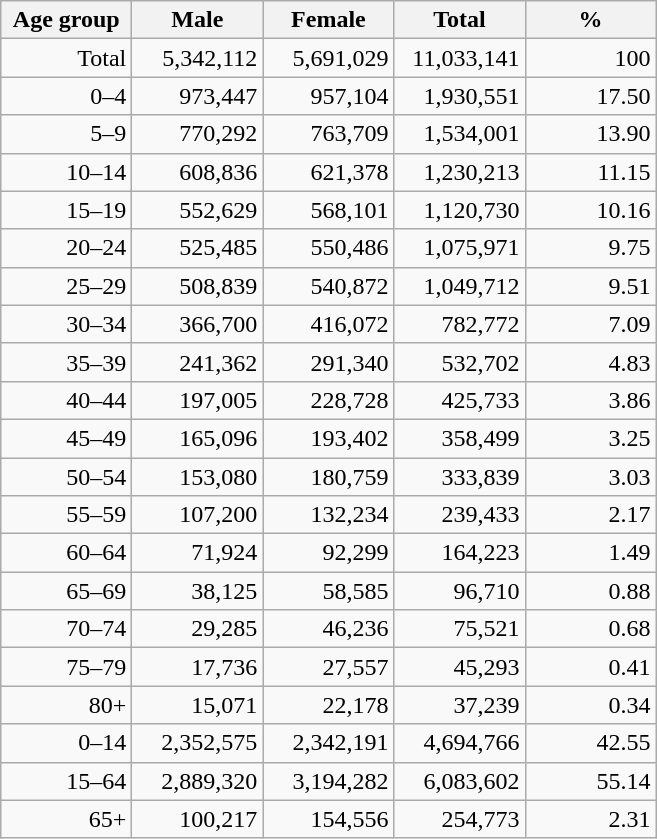<table class="wikitable">
<tr>
<th style="width:80px;">Age group</th>
<th style="width:80px;">Male</th>
<th style="width:80px;">Female</th>
<th style="width:80px;">Total</th>
<th style="width:80px;">%</th>
</tr>
<tr style="text-align:right;">
<td>Total</td>
<td>5,342,112</td>
<td>5,691,029</td>
<td>11,033,141</td>
<td>100</td>
</tr>
<tr style="text-align:right;">
<td>0–4</td>
<td>973,447</td>
<td>957,104</td>
<td>1,930,551</td>
<td>17.50</td>
</tr>
<tr style="text-align:right;">
<td>5–9</td>
<td>770,292</td>
<td>763,709</td>
<td>1,534,001</td>
<td>13.90</td>
</tr>
<tr style="text-align:right;">
<td>10–14</td>
<td>608,836</td>
<td>621,378</td>
<td>1,230,213</td>
<td>11.15</td>
</tr>
<tr style="text-align:right;">
<td>15–19</td>
<td>552,629</td>
<td>568,101</td>
<td>1,120,730</td>
<td>10.16</td>
</tr>
<tr style="text-align:right;">
<td>20–24</td>
<td>525,485</td>
<td>550,486</td>
<td>1,075,971</td>
<td>9.75</td>
</tr>
<tr style="text-align:right;">
<td>25–29</td>
<td>508,839</td>
<td>540,872</td>
<td>1,049,712</td>
<td>9.51</td>
</tr>
<tr style="text-align:right;">
<td>30–34</td>
<td>366,700</td>
<td>416,072</td>
<td>782,772</td>
<td>7.09</td>
</tr>
<tr style="text-align:right;">
<td>35–39</td>
<td>241,362</td>
<td>291,340</td>
<td>532,702</td>
<td>4.83</td>
</tr>
<tr style="text-align:right;">
<td>40–44</td>
<td>197,005</td>
<td>228,728</td>
<td>425,733</td>
<td>3.86</td>
</tr>
<tr style="text-align:right;">
<td>45–49</td>
<td>165,096</td>
<td>193,402</td>
<td>358,499</td>
<td>3.25</td>
</tr>
<tr style="text-align:right;">
<td>50–54</td>
<td>153,080</td>
<td>180,759</td>
<td>333,839</td>
<td>3.03</td>
</tr>
<tr style="text-align:right;">
<td>55–59</td>
<td>107,200</td>
<td>132,234</td>
<td>239,433</td>
<td>2.17</td>
</tr>
<tr style="text-align:right;">
<td>60–64</td>
<td>71,924</td>
<td>92,299</td>
<td>164,223</td>
<td>1.49</td>
</tr>
<tr style="text-align:right;">
<td>65–69</td>
<td>38,125</td>
<td>58,585</td>
<td>96,710</td>
<td>0.88</td>
</tr>
<tr style="text-align:right;">
<td>70–74</td>
<td>29,285</td>
<td>46,236</td>
<td>75,521</td>
<td>0.68</td>
</tr>
<tr style="text-align:right;">
<td>75–79</td>
<td>17,736</td>
<td>27,557</td>
<td>45,293</td>
<td>0.41</td>
</tr>
<tr style="text-align:right;">
<td>80+</td>
<td>15,071</td>
<td>22,178</td>
<td>37,239</td>
<td>0.34</td>
</tr>
<tr style="text-align:right;">
<td>0–14</td>
<td>2,352,575</td>
<td>2,342,191</td>
<td>4,694,766</td>
<td>42.55</td>
</tr>
<tr style="text-align:right;">
<td>15–64</td>
<td>2,889,320</td>
<td>3,194,282</td>
<td>6,083,602</td>
<td>55.14</td>
</tr>
<tr style="text-align:right;">
<td>65+</td>
<td>100,217</td>
<td>154,556</td>
<td>254,773</td>
<td>2.31</td>
</tr>
</table>
